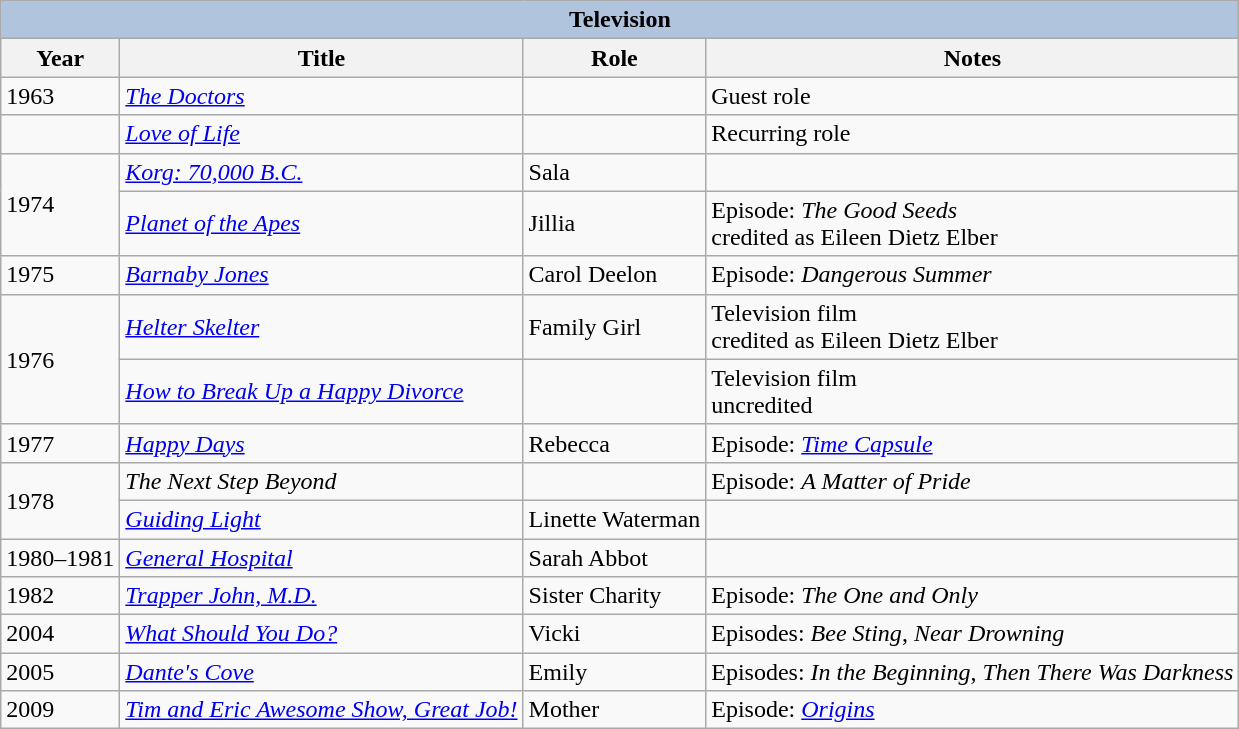<table class="wikitable">
<tr>
<th colspan="4" style="background: LightSteelBlue;">Television</th>
</tr>
<tr>
<th>Year</th>
<th>Title</th>
<th>Role</th>
<th>Notes</th>
</tr>
<tr>
<td>1963</td>
<td><em><a href='#'>The Doctors</a></em></td>
<td></td>
<td>Guest role</td>
</tr>
<tr>
<td></td>
<td><em><a href='#'>Love of Life</a></em></td>
<td></td>
<td>Recurring role</td>
</tr>
<tr>
<td rowspan="2">1974</td>
<td><em><a href='#'>Korg: 70,000 B.C.</a></em></td>
<td>Sala</td>
<td></td>
</tr>
<tr>
<td><em><a href='#'>Planet of the Apes</a></em></td>
<td>Jillia</td>
<td>Episode: <em>The Good Seeds</em><br>credited as Eileen Dietz Elber</td>
</tr>
<tr>
<td>1975</td>
<td><em><a href='#'>Barnaby Jones</a></em></td>
<td>Carol Deelon</td>
<td>Episode: <em>Dangerous Summer</em></td>
</tr>
<tr>
<td rowspan="2">1976</td>
<td><em><a href='#'>Helter Skelter</a></em></td>
<td>Family Girl</td>
<td>Television film<br>credited as Eileen Dietz Elber</td>
</tr>
<tr>
<td><em><a href='#'>How to Break Up a Happy Divorce</a></em></td>
<td></td>
<td>Television film<br>uncredited</td>
</tr>
<tr>
<td>1977</td>
<td><em><a href='#'>Happy Days</a></em></td>
<td>Rebecca</td>
<td>Episode: <em><a href='#'>Time Capsule</a></em></td>
</tr>
<tr>
<td rowspan="2">1978</td>
<td><em>The Next Step Beyond</em></td>
<td></td>
<td>Episode: <em>A Matter of Pride</em></td>
</tr>
<tr>
<td><em><a href='#'>Guiding Light</a></em></td>
<td>Linette Waterman</td>
<td></td>
</tr>
<tr>
<td>1980–1981</td>
<td><em><a href='#'>General Hospital</a></em></td>
<td>Sarah Abbot</td>
<td></td>
</tr>
<tr>
<td>1982</td>
<td><em><a href='#'>Trapper John, M.D.</a></em></td>
<td>Sister Charity</td>
<td>Episode: <em>The One and Only</em></td>
</tr>
<tr>
<td>2004</td>
<td><em><a href='#'>What Should You Do?</a></em></td>
<td>Vicki</td>
<td>Episodes: <em>Bee Sting</em>, <em>Near Drowning</em></td>
</tr>
<tr>
<td>2005</td>
<td><em><a href='#'>Dante's Cove</a></em></td>
<td>Emily</td>
<td>Episodes: <em>In the Beginning</em>, <em>Then There Was Darkness</em></td>
</tr>
<tr>
<td>2009</td>
<td><em><a href='#'>Tim and Eric Awesome Show, Great Job!</a></em></td>
<td>Mother</td>
<td>Episode: <em><a href='#'>Origins</a></em></td>
</tr>
</table>
